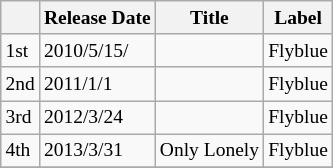<table class=wikitable style="font-size:small">
<tr>
<th></th>
<th>Release Date</th>
<th>Title</th>
<th>Label</th>
</tr>
<tr>
<td>1st</td>
<td>2010/5/15/</td>
<td></td>
<td>Flyblue</td>
</tr>
<tr>
<td>2nd</td>
<td>2011/1/1</td>
<td></td>
<td>Flyblue</td>
</tr>
<tr>
<td>3rd</td>
<td>2012/3/24</td>
<td></td>
<td>Flyblue</td>
</tr>
<tr>
<td>4th</td>
<td>2013/3/31</td>
<td>Only Lonely</td>
<td>Flyblue</td>
</tr>
<tr>
</tr>
</table>
